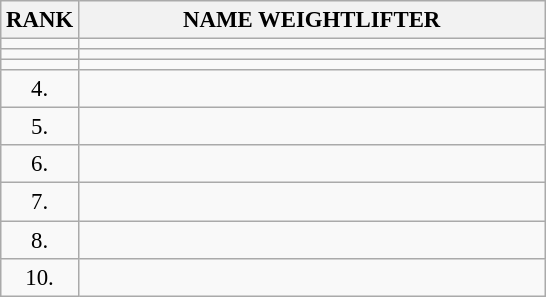<table class="wikitable" style="font-size:95%;">
<tr>
<th>RANK</th>
<th align="left" style="width: 20em">NAME WEIGHTLIFTER</th>
</tr>
<tr>
<td align="center"></td>
<td></td>
</tr>
<tr>
<td align="center"></td>
<td></td>
</tr>
<tr>
<td align="center"></td>
<td></td>
</tr>
<tr>
<td align="center">4.</td>
<td></td>
</tr>
<tr>
<td align="center">5.</td>
<td></td>
</tr>
<tr>
<td align="center">6.</td>
<td></td>
</tr>
<tr>
<td align="center">7.</td>
<td></td>
</tr>
<tr>
<td align="center">8.</td>
<td></td>
</tr>
<tr>
<td align="center">10.</td>
<td></td>
</tr>
</table>
